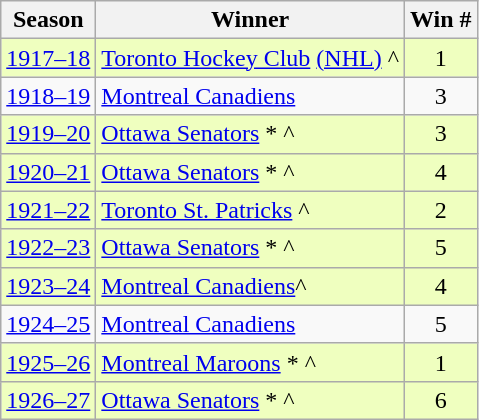<table class="wikitable sortable">
<tr>
<th>Season</th>
<th>Winner</th>
<th>Win #</th>
</tr>
<tr bgcolor="#efffbf">
<td><a href='#'>1917–18</a></td>
<td><a href='#'>Toronto Hockey Club</a> <a href='#'>(NHL)</a> ^</td>
<td align="center">1</td>
</tr>
<tr>
<td><a href='#'>1918–19</a></td>
<td><a href='#'>Montreal Canadiens</a></td>
<td align="center">3</td>
</tr>
<tr bgcolor="#efffbf">
<td><a href='#'>1919–20</a></td>
<td><a href='#'>Ottawa Senators</a> * ^</td>
<td align="center">3</td>
</tr>
<tr bgcolor="#efffbf">
<td><a href='#'>1920–21</a></td>
<td><a href='#'>Ottawa Senators</a> * ^</td>
<td align="center">4</td>
</tr>
<tr bgcolor="#efffbf">
<td><a href='#'>1921–22</a></td>
<td><a href='#'>Toronto St. Patricks</a> ^ <br></td>
<td align="center">2</td>
</tr>
<tr bgcolor="#efffbf">
<td><a href='#'>1922–23</a></td>
<td><a href='#'>Ottawa Senators</a> * ^</td>
<td align="center">5</td>
</tr>
<tr bgcolor="#efffbf">
<td><a href='#'>1923–24</a></td>
<td><a href='#'>Montreal Canadiens</a>^</td>
<td align="center">4</td>
</tr>
<tr>
<td><a href='#'>1924–25</a></td>
<td><a href='#'>Montreal Canadiens</a></td>
<td align="center">5</td>
</tr>
<tr bgcolor="#efffbf">
<td><a href='#'>1925–26</a></td>
<td><a href='#'>Montreal Maroons</a> * ^</td>
<td align="center">1</td>
</tr>
<tr bgcolor="#efffbf">
<td><a href='#'>1926–27</a></td>
<td><a href='#'>Ottawa Senators</a> * ^</td>
<td align="center">6</td>
</tr>
</table>
